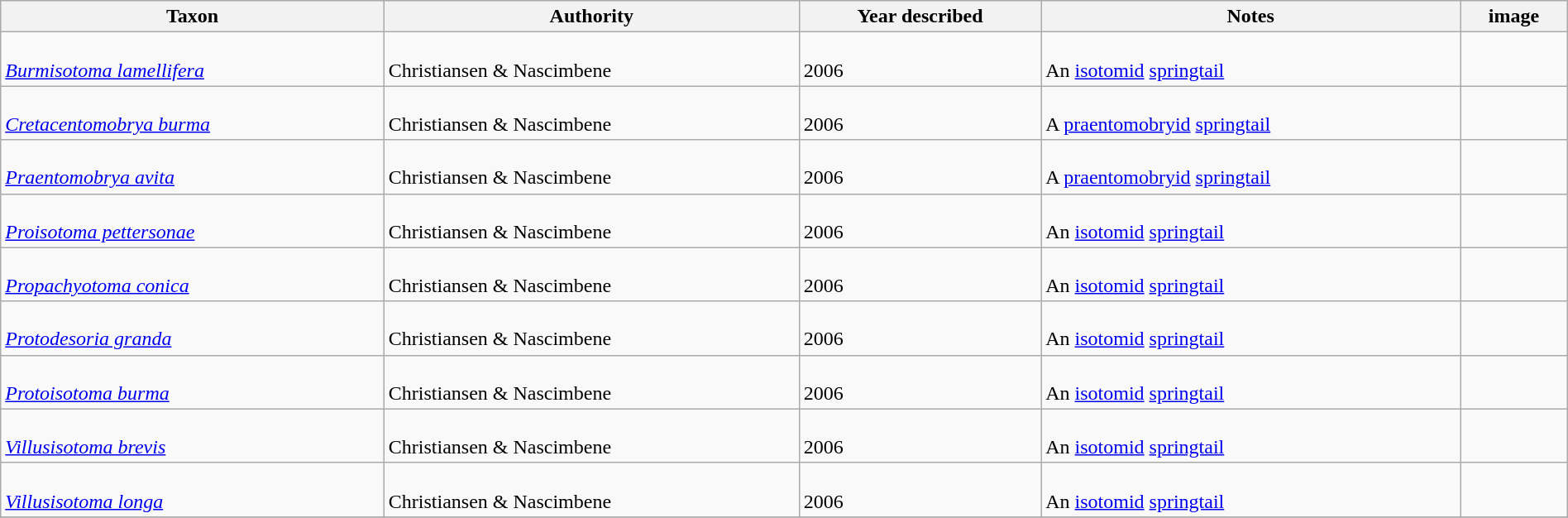<table class="wikitable sortable" align="center" width="100%">
<tr>
<th>Taxon</th>
<th>Authority</th>
<th>Year described</th>
<th>Notes</th>
<th>image</th>
</tr>
<tr>
<td><br><em><a href='#'>Burmisotoma lamellifera</a></em></td>
<td><br>Christiansen & Nascimbene</td>
<td><br>2006</td>
<td><br>An <a href='#'>isotomid</a> <a href='#'>springtail</a></td>
<td></td>
</tr>
<tr>
<td><br><em><a href='#'>Cretacentomobrya burma</a></em></td>
<td><br>Christiansen & Nascimbene</td>
<td><br>2006</td>
<td><br>A <a href='#'>praentomobryid</a> <a href='#'>springtail</a></td>
<td></td>
</tr>
<tr>
<td><br><em><a href='#'>Praentomobrya avita</a></em></td>
<td><br>Christiansen & Nascimbene</td>
<td><br>2006</td>
<td><br>A <a href='#'>praentomobryid</a> <a href='#'>springtail</a></td>
<td></td>
</tr>
<tr>
<td><br><em><a href='#'>Proisotoma pettersonae</a></em></td>
<td><br>Christiansen & Nascimbene</td>
<td><br>2006</td>
<td><br>An <a href='#'>isotomid</a> <a href='#'>springtail</a></td>
<td></td>
</tr>
<tr>
<td><br><em><a href='#'>Propachyotoma conica</a></em></td>
<td><br>Christiansen & Nascimbene</td>
<td><br>2006</td>
<td><br>An <a href='#'>isotomid</a> <a href='#'>springtail</a></td>
<td></td>
</tr>
<tr>
<td><br><em><a href='#'>Protodesoria granda</a></em></td>
<td><br>Christiansen & Nascimbene</td>
<td><br>2006</td>
<td><br>An <a href='#'>isotomid</a> <a href='#'>springtail</a></td>
<td></td>
</tr>
<tr>
<td><br><em><a href='#'>Protoisotoma burma</a></em></td>
<td><br>Christiansen & Nascimbene</td>
<td><br>2006</td>
<td><br>An <a href='#'>isotomid</a> <a href='#'>springtail</a></td>
<td></td>
</tr>
<tr>
<td><br><em><a href='#'>Villusisotoma brevis</a></em></td>
<td><br>Christiansen & Nascimbene</td>
<td><br>2006</td>
<td><br>An <a href='#'>isotomid</a> <a href='#'>springtail</a></td>
<td></td>
</tr>
<tr>
<td><br><em><a href='#'>Villusisotoma longa</a></em></td>
<td><br>Christiansen & Nascimbene</td>
<td><br>2006</td>
<td><br>An <a href='#'>isotomid</a> <a href='#'>springtail</a></td>
<td></td>
</tr>
<tr>
</tr>
</table>
